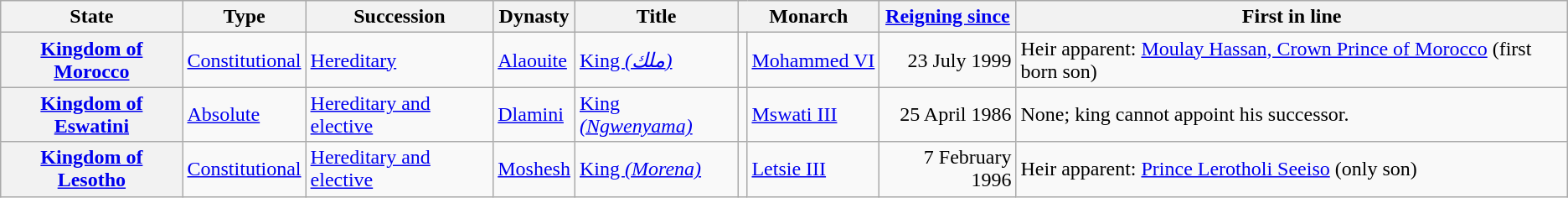<table class="wikitable sortable plainrowheaders">
<tr>
<th scope="col">State</th>
<th scope="col">Type</th>
<th scope="col">Succession</th>
<th scope="col">Dynasty</th>
<th scope="col">Title</th>
<th scope="col" colspan="2">Monarch</th>
<th scope="col" data-sort-type="date"><a href='#'>Reigning since</a></th>
<th scope="col">First in line</th>
</tr>
<tr>
<th scope="row"><a href='#'>Kingdom of Morocco</a></th>
<td><a href='#'>Constitutional</a></td>
<td><a href='#'>Hereditary</a></td>
<td><a href='#'>Alaouite</a></td>
<td><a href='#'>King <em>(ملك)</em></a></td>
<td data-sort-text="Mohammed VI of Morocco"></td>
<td><a href='#'>Mohammed VI</a></td>
<td align=right>23 July 1999</td>
<td>Heir apparent: <a href='#'>Moulay Hassan, Crown Prince of Morocco</a> (first born son)</td>
</tr>
<tr>
<th scope="row"><a href='#'>Kingdom of Eswatini</a></th>
<td><a href='#'>Absolute</a></td>
<td><a href='#'>Hereditary and elective</a></td>
<td><a href='#'>Dlamini</a></td>
<td><a href='#'>King <em>(Ngwenyama)</em></a></td>
<td data-sort-text="Mswati III"></td>
<td><a href='#'>Mswati&nbsp;III</a></td>
<td align=right>25 April 1986</td>
<td>None;  king cannot appoint his successor.</td>
</tr>
<tr>
<th scope="row"><a href='#'>Kingdom of Lesotho</a></th>
<td><a href='#'>Constitutional</a></td>
<td><a href='#'>Hereditary and elective</a></td>
<td><a href='#'>Moshesh</a></td>
<td><a href='#'>King <em>(Morena)</em></a></td>
<td data-sort-text="Letsie III"></td>
<td><a href='#'>Letsie III</a></td>
<td align=right>7 February 1996</td>
<td>Heir apparent: <a href='#'>Prince Lerotholi Seeiso</a> (only son)</td>
</tr>
</table>
